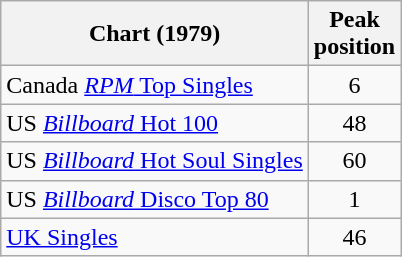<table class="wikitable sortable">
<tr>
<th>Chart (1979)</th>
<th>Peak<br>position</th>
</tr>
<tr>
<td>Canada <a href='#'><em>RPM</em> Top Singles</a></td>
<td style="text-align:center;">6</td>
</tr>
<tr>
<td>US <a href='#'><em>Billboard</em> Hot 100</a></td>
<td style="text-align:center;">48</td>
</tr>
<tr>
<td>US <a href='#'><em>Billboard</em> Hot Soul Singles</a></td>
<td style="text-align:center;">60</td>
</tr>
<tr>
<td>US <a href='#'><em>Billboard</em> Disco Top 80</a></td>
<td style="text-align:center;">1</td>
</tr>
<tr>
<td><a href='#'>UK Singles</a></td>
<td style="text-align:center;">46</td>
</tr>
</table>
